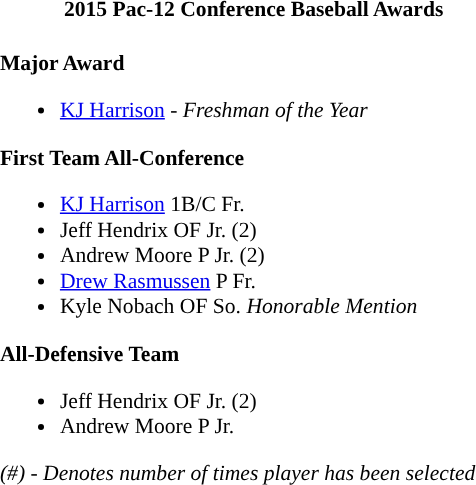<table class="toccolours" style="border-collapse:collapse; font-size:90%;">
<tr>
<th colspan=9>2015 Pac-12 Conference Baseball Awards</th>
</tr>
<tr>
</tr>
<tr>
<td width="03"> </td>
<td valign="top"><br><strong>Major Award</strong><ul><li><a href='#'>KJ Harrison</a> - <em>Freshman of the Year</em></li></ul><strong>First Team All-Conference</strong><ul><li><a href='#'>KJ Harrison</a>    1B/C    Fr.</li><li>Jeff Hendrix    OF    Jr.    (2)</li><li>Andrew Moore    P    Jr.    (2)</li><li><a href='#'>Drew Rasmussen</a>    P    Fr.</li><li>Kyle Nobach    OF    So.   <em>Honorable Mention</em></li></ul><strong>All-Defensive Team</strong><ul><li>Jeff Hendrix    OF    Jr.    (2)</li><li>Andrew Moore    P    Jr.</li></ul><em>(#) - Denotes number of times player has been selected</em></td>
<td width="25"> </td>
</tr>
</table>
